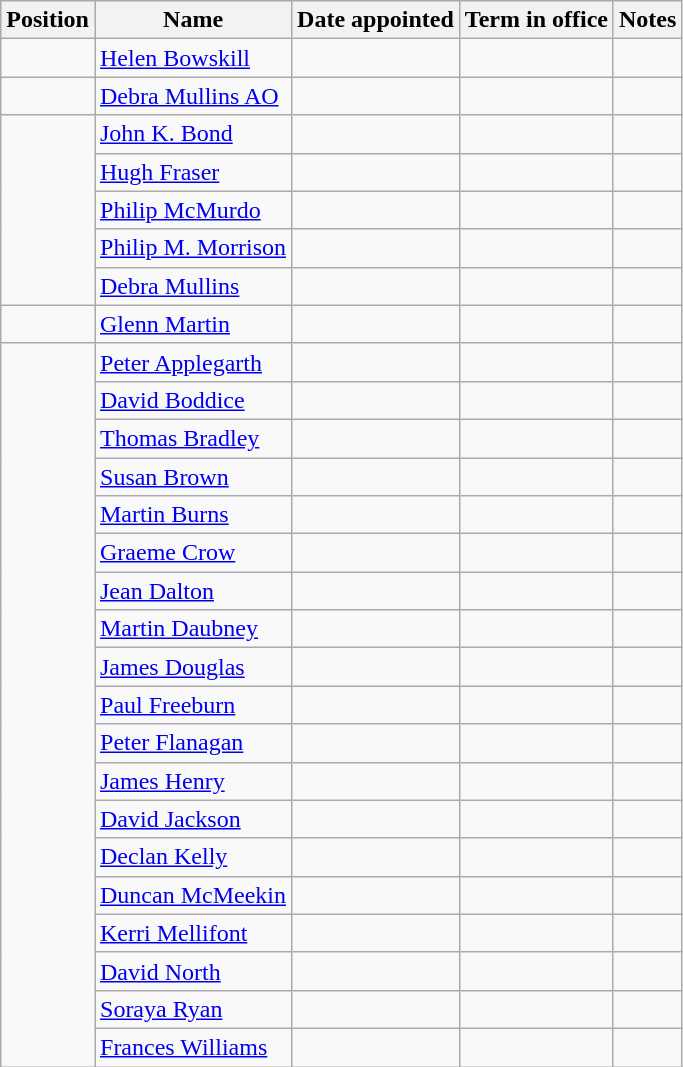<table class="wikitable sortable" border="1" ||>
<tr>
<th>Position</th>
<th>Name</th>
<th>Date appointed</th>
<th>Term in office</th>
<th class="unsortable">Notes</th>
</tr>
<tr>
<td></td>
<td><a href='#'>Helen Bowskill</a></td>
<td></td>
<td align=right></td>
<td></td>
</tr>
<tr>
<td></td>
<td><a href='#'>Debra Mullins AO</a></td>
<td></td>
<td></td>
<td></td>
</tr>
<tr>
<td rowspan="5"></td>
<td><a href='#'>John K. Bond</a></td>
<td></td>
<td align=right></td>
<td></td>
</tr>
<tr>
<td><a href='#'>Hugh Fraser</a></td>
<td></td>
<td align=right></td>
<td></td>
</tr>
<tr>
<td><a href='#'>Philip McMurdo</a></td>
<td></td>
<td align="right"></td>
<td></td>
</tr>
<tr>
<td><a href='#'>Philip M. Morrison</a></td>
<td></td>
<td></td>
<td></td>
</tr>
<tr>
<td><a href='#'>Debra Mullins</a> </td>
<td></td>
<td align=right></td>
<td></td>
</tr>
<tr>
<td></td>
<td><a href='#'>Glenn Martin</a> </td>
<td></td>
<td align=right></td>
<td></td>
</tr>
<tr>
<td rowspan="19"></td>
<td><a href='#'>Peter Applegarth</a> </td>
<td></td>
<td align=right></td>
<td></td>
</tr>
<tr>
<td><a href='#'>David Boddice</a></td>
<td></td>
<td align=right></td>
<td></td>
</tr>
<tr>
<td><a href='#'>Thomas Bradley</a></td>
<td></td>
<td align=right></td>
<td></td>
</tr>
<tr>
<td><a href='#'>Susan Brown</a></td>
<td></td>
<td align=right></td>
<td></td>
</tr>
<tr>
<td><a href='#'>Martin Burns</a></td>
<td></td>
<td align=right></td>
<td></td>
</tr>
<tr>
<td><a href='#'>Graeme Crow</a></td>
<td></td>
<td align=right></td>
<td></td>
</tr>
<tr>
<td><a href='#'>Jean Dalton</a></td>
<td></td>
<td align=right></td>
<td></td>
</tr>
<tr>
<td><a href='#'>Martin Daubney</a></td>
<td></td>
<td align=right></td>
<td></td>
</tr>
<tr>
<td><a href='#'>James Douglas</a></td>
<td></td>
<td align=right></td>
<td></td>
</tr>
<tr>
<td><a href='#'>Paul Freeburn</a></td>
<td></td>
<td align=right></td>
<td></td>
</tr>
<tr>
<td><a href='#'>Peter Flanagan</a></td>
<td></td>
<td align=right></td>
<td></td>
</tr>
<tr>
<td><a href='#'>James Henry</a></td>
<td></td>
<td align=right></td>
<td></td>
</tr>
<tr>
<td><a href='#'>David Jackson</a></td>
<td></td>
<td align=right></td>
<td></td>
</tr>
<tr>
<td><a href='#'>Declan Kelly</a></td>
<td></td>
<td align=right></td>
<td></td>
</tr>
<tr>
<td><a href='#'>Duncan McMeekin</a></td>
<td></td>
<td align=right></td>
<td></td>
</tr>
<tr>
<td><a href='#'>Kerri Mellifont</a></td>
<td></td>
<td align=right></td>
<td></td>
</tr>
<tr>
<td><a href='#'>David North</a></td>
<td></td>
<td align=right></td>
<td></td>
</tr>
<tr>
<td><a href='#'>Soraya Ryan</a></td>
<td></td>
<td align=right></td>
<td></td>
</tr>
<tr>
<td><a href='#'>Frances Williams</a></td>
<td></td>
<td align=right></td>
<td></td>
</tr>
</table>
